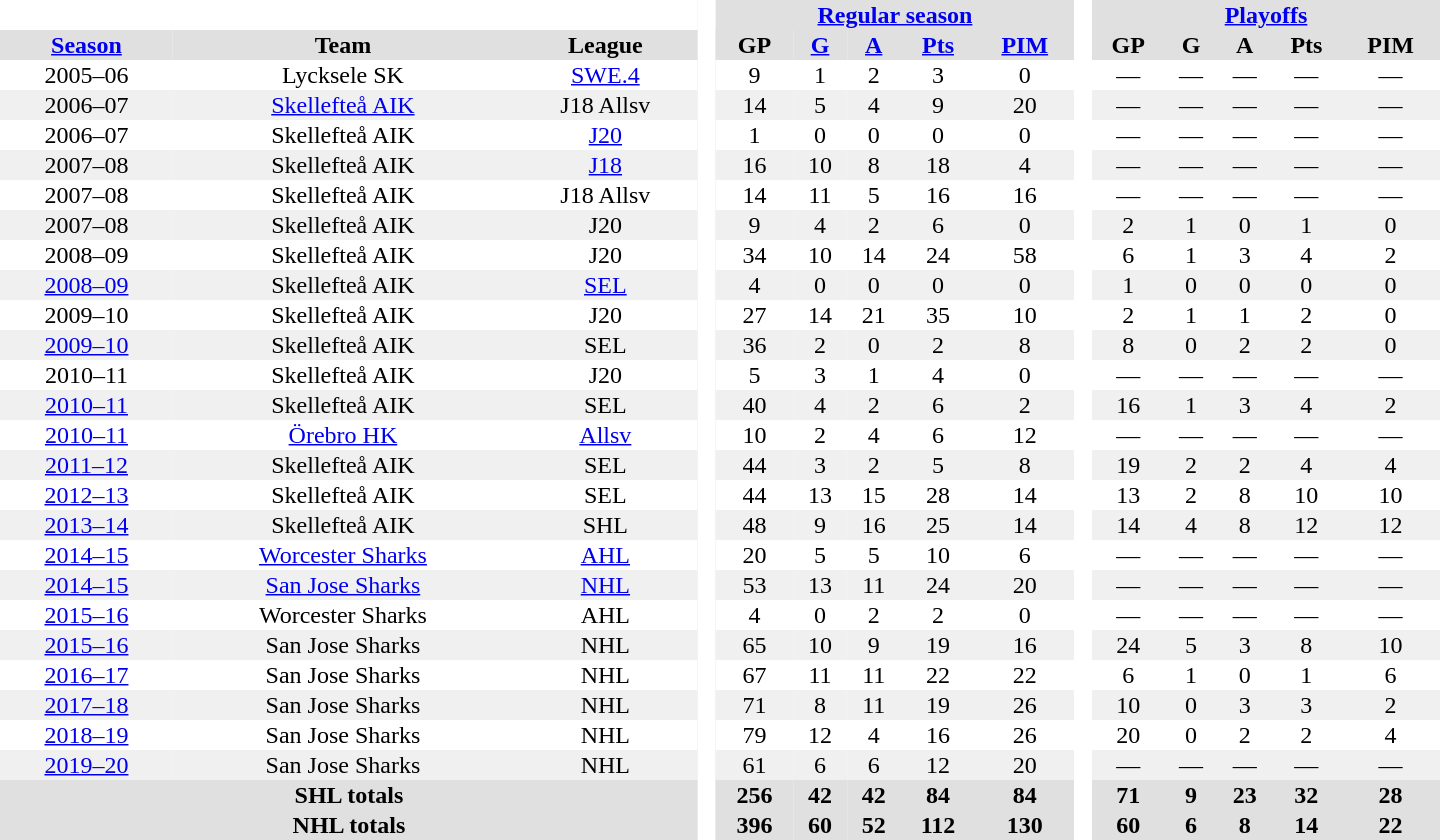<table border="0" cellpadding="1" cellspacing="0" style="text-align:center; width:60em">
<tr bgcolor="#e0e0e0">
<th colspan="3" bgcolor="#ffffff"> </th>
<th rowspan="99" bgcolor="#ffffff"> </th>
<th colspan="5"><a href='#'>Regular season</a></th>
<th rowspan="99" bgcolor="#ffffff"> </th>
<th colspan="5"><a href='#'>Playoffs</a></th>
</tr>
<tr bgcolor="#e0e0e0">
<th><a href='#'>Season</a></th>
<th>Team</th>
<th>League</th>
<th>GP</th>
<th><a href='#'>G</a></th>
<th><a href='#'>A</a></th>
<th><a href='#'>Pts</a></th>
<th><a href='#'>PIM</a></th>
<th>GP</th>
<th>G</th>
<th>A</th>
<th>Pts</th>
<th>PIM</th>
</tr>
<tr>
<td>2005–06</td>
<td>Lycksele SK</td>
<td><a href='#'>SWE.4</a></td>
<td>9</td>
<td>1</td>
<td>2</td>
<td>3</td>
<td>0</td>
<td>—</td>
<td>—</td>
<td>—</td>
<td>—</td>
<td>—</td>
</tr>
<tr bgcolor=f0f0f0>
<td>2006–07</td>
<td><a href='#'>Skellefteå AIK</a></td>
<td>J18 Allsv</td>
<td>14</td>
<td>5</td>
<td>4</td>
<td>9</td>
<td>20</td>
<td>—</td>
<td>—</td>
<td>—</td>
<td>—</td>
<td>—</td>
</tr>
<tr>
<td>2006–07</td>
<td>Skellefteå AIK</td>
<td><a href='#'>J20</a></td>
<td>1</td>
<td>0</td>
<td>0</td>
<td>0</td>
<td>0</td>
<td>—</td>
<td>—</td>
<td>—</td>
<td>—</td>
<td>—</td>
</tr>
<tr bgcolor=f0f0f0>
<td>2007–08</td>
<td>Skellefteå AIK</td>
<td><a href='#'>J18</a></td>
<td>16</td>
<td>10</td>
<td>8</td>
<td>18</td>
<td>4</td>
<td>—</td>
<td>—</td>
<td>—</td>
<td>—</td>
<td>—</td>
</tr>
<tr>
<td>2007–08</td>
<td>Skellefteå AIK</td>
<td>J18 Allsv</td>
<td>14</td>
<td>11</td>
<td>5</td>
<td>16</td>
<td>16</td>
<td>—</td>
<td>—</td>
<td>—</td>
<td>—</td>
<td>—</td>
</tr>
<tr bgcolor=f0f0f0>
<td>2007–08</td>
<td>Skellefteå AIK</td>
<td>J20</td>
<td>9</td>
<td>4</td>
<td>2</td>
<td>6</td>
<td>0</td>
<td>2</td>
<td>1</td>
<td>0</td>
<td>1</td>
<td>0</td>
</tr>
<tr>
<td>2008–09</td>
<td>Skellefteå AIK</td>
<td>J20</td>
<td>34</td>
<td>10</td>
<td>14</td>
<td>24</td>
<td>58</td>
<td>6</td>
<td>1</td>
<td>3</td>
<td>4</td>
<td>2</td>
</tr>
<tr bgcolor=f0f0f0>
<td><a href='#'>2008–09</a></td>
<td>Skellefteå AIK</td>
<td><a href='#'>SEL</a></td>
<td>4</td>
<td>0</td>
<td>0</td>
<td>0</td>
<td>0</td>
<td>1</td>
<td>0</td>
<td>0</td>
<td>0</td>
<td>0</td>
</tr>
<tr>
<td>2009–10</td>
<td>Skellefteå AIK</td>
<td>J20</td>
<td>27</td>
<td>14</td>
<td>21</td>
<td>35</td>
<td>10</td>
<td>2</td>
<td>1</td>
<td>1</td>
<td>2</td>
<td>0</td>
</tr>
<tr bgcolor=f0f0f0>
<td><a href='#'>2009–10</a></td>
<td>Skellefteå AIK</td>
<td>SEL</td>
<td>36</td>
<td>2</td>
<td>0</td>
<td>2</td>
<td>8</td>
<td>8</td>
<td>0</td>
<td>2</td>
<td>2</td>
<td>0</td>
</tr>
<tr>
<td>2010–11</td>
<td>Skellefteå AIK</td>
<td>J20</td>
<td>5</td>
<td>3</td>
<td>1</td>
<td>4</td>
<td>0</td>
<td>—</td>
<td>—</td>
<td>—</td>
<td>—</td>
<td>—</td>
</tr>
<tr bgcolor=f0f0f0>
<td><a href='#'>2010–11</a></td>
<td>Skellefteå AIK</td>
<td>SEL</td>
<td>40</td>
<td>4</td>
<td>2</td>
<td>6</td>
<td>2</td>
<td>16</td>
<td>1</td>
<td>3</td>
<td>4</td>
<td>2</td>
</tr>
<tr>
<td><a href='#'>2010–11</a></td>
<td><a href='#'>Örebro HK</a></td>
<td><a href='#'>Allsv</a></td>
<td>10</td>
<td>2</td>
<td>4</td>
<td>6</td>
<td>12</td>
<td>—</td>
<td>—</td>
<td>—</td>
<td>—</td>
<td>—</td>
</tr>
<tr bgcolor=f0f0f0>
<td><a href='#'>2011–12</a></td>
<td>Skellefteå AIK</td>
<td>SEL</td>
<td>44</td>
<td>3</td>
<td>2</td>
<td>5</td>
<td>8</td>
<td>19</td>
<td>2</td>
<td>2</td>
<td>4</td>
<td>4</td>
</tr>
<tr>
<td><a href='#'>2012–13</a></td>
<td>Skellefteå AIK</td>
<td>SEL</td>
<td>44</td>
<td>13</td>
<td>15</td>
<td>28</td>
<td>14</td>
<td>13</td>
<td>2</td>
<td>8</td>
<td>10</td>
<td>10</td>
</tr>
<tr bgcolor=f0f0f0>
<td><a href='#'>2013–14</a></td>
<td>Skellefteå AIK</td>
<td>SHL</td>
<td>48</td>
<td>9</td>
<td>16</td>
<td>25</td>
<td>14</td>
<td>14</td>
<td>4</td>
<td>8</td>
<td>12</td>
<td>12</td>
</tr>
<tr>
<td><a href='#'>2014–15</a></td>
<td><a href='#'>Worcester Sharks</a></td>
<td><a href='#'>AHL</a></td>
<td>20</td>
<td>5</td>
<td>5</td>
<td>10</td>
<td>6</td>
<td>—</td>
<td>—</td>
<td>—</td>
<td>—</td>
<td>—</td>
</tr>
<tr bgcolor=f0f0f0>
<td><a href='#'>2014–15</a></td>
<td><a href='#'>San Jose Sharks</a></td>
<td><a href='#'>NHL</a></td>
<td>53</td>
<td>13</td>
<td>11</td>
<td>24</td>
<td>20</td>
<td>—</td>
<td>—</td>
<td>—</td>
<td>—</td>
<td>—</td>
</tr>
<tr>
<td><a href='#'>2015–16</a></td>
<td>Worcester Sharks</td>
<td>AHL</td>
<td>4</td>
<td>0</td>
<td>2</td>
<td>2</td>
<td>0</td>
<td>—</td>
<td>—</td>
<td>—</td>
<td>—</td>
<td>—</td>
</tr>
<tr bgcolor=f0f0f0>
<td><a href='#'>2015–16</a></td>
<td>San Jose Sharks</td>
<td>NHL</td>
<td>65</td>
<td>10</td>
<td>9</td>
<td>19</td>
<td>16</td>
<td>24</td>
<td>5</td>
<td>3</td>
<td>8</td>
<td>10</td>
</tr>
<tr>
<td><a href='#'>2016–17</a></td>
<td>San Jose Sharks</td>
<td>NHL</td>
<td>67</td>
<td>11</td>
<td>11</td>
<td>22</td>
<td>22</td>
<td>6</td>
<td>1</td>
<td>0</td>
<td>1</td>
<td>6</td>
</tr>
<tr bgcolor=f0f0f0>
<td><a href='#'>2017–18</a></td>
<td>San Jose Sharks</td>
<td>NHL</td>
<td>71</td>
<td>8</td>
<td>11</td>
<td>19</td>
<td>26</td>
<td>10</td>
<td>0</td>
<td>3</td>
<td>3</td>
<td>2</td>
</tr>
<tr>
<td><a href='#'>2018–19</a></td>
<td>San Jose Sharks</td>
<td>NHL</td>
<td>79</td>
<td>12</td>
<td>4</td>
<td>16</td>
<td>26</td>
<td>20</td>
<td>0</td>
<td>2</td>
<td>2</td>
<td>4</td>
</tr>
<tr bgcolor=f0f0f0>
<td><a href='#'>2019–20</a></td>
<td>San Jose Sharks</td>
<td>NHL</td>
<td>61</td>
<td>6</td>
<td>6</td>
<td>12</td>
<td>20</td>
<td>—</td>
<td>—</td>
<td>—</td>
<td>—</td>
<td>—</td>
</tr>
<tr bgcolor="#e0e0e0">
<th colspan="3">SHL totals</th>
<th>256</th>
<th>42</th>
<th>42</th>
<th>84</th>
<th>84</th>
<th>71</th>
<th>9</th>
<th>23</th>
<th>32</th>
<th>28</th>
</tr>
<tr bgcolor="#e0e0e0">
<th colspan="3">NHL totals</th>
<th>396</th>
<th>60</th>
<th>52</th>
<th>112</th>
<th>130</th>
<th>60</th>
<th>6</th>
<th>8</th>
<th>14</th>
<th>22</th>
</tr>
</table>
